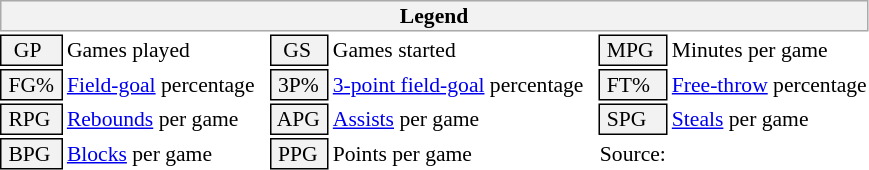<table class="toccolours collapsible collapsed" style="min-width:40em; font-size: 90%; white-space: nowrap;">
<tr>
<th colspan="6" style="background-color: #F2F2F2; border: 1px solid #AAAAAA;">Legend</th>
</tr>
<tr>
<td style="background-color: #F2F2F2; border: 1px solid black;">  GP</td>
<td>Games played</td>
<td style="background-color: #F2F2F2; border: 1px solid black">  GS </td>
<td>Games started</td>
<td style="background-color: #F2F2F2; border: 1px solid black"> MPG </td>
<td>Minutes per game</td>
</tr>
<tr>
<td style="background-color: #F2F2F2; border: 1px solid black;"> FG% </td>
<td style="padding-right: 8px"><a href='#'>Field-goal</a> percentage</td>
<td style="background-color: #F2F2F2; border: 1px solid black"> 3P% </td>
<td style="padding-right: 8px"><a href='#'>3-point field-goal</a> percentage</td>
<td style="background-color: #F2F2F2; border: 1px solid black"> FT% </td>
<td><a href='#'>Free-throw</a> percentage</td>
</tr>
<tr>
<td style="background-color: #F2F2F2; border: 1px solid black;"> RPG </td>
<td><a href='#'>Rebounds</a> per game</td>
<td style="background-color: #F2F2F2; border: 1px solid black"> APG </td>
<td><a href='#'>Assists</a> per game</td>
<td style="background-color: #F2F2F2; border: 1px solid black"> SPG </td>
<td><a href='#'>Steals</a> per game</td>
</tr>
<tr>
<td style="background-color: #F2F2F2; border: 1px solid black;"> BPG </td>
<td><a href='#'>Blocks</a> per game</td>
<td style="background-color: #F2F2F2; border: 1px solid black"> PPG </td>
<td>Points per game</td>
<td>Source:</td>
<td></td>
</tr>
</table>
